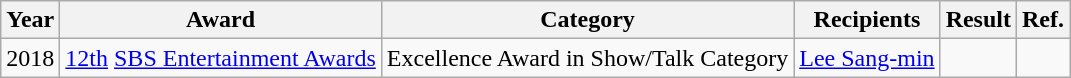<table class=wikitable style=text-align:center>
<tr>
<th>Year</th>
<th>Award</th>
<th>Category</th>
<th>Recipients</th>
<th>Result</th>
<th>Ref.</th>
</tr>
<tr>
<td>2018</td>
<td><a href='#'>12th</a> <a href='#'>SBS Entertainment Awards</a></td>
<td>Excellence Award in Show/Talk Category</td>
<td><a href='#'>Lee Sang-min</a></td>
<td></td>
<td></td>
</tr>
</table>
